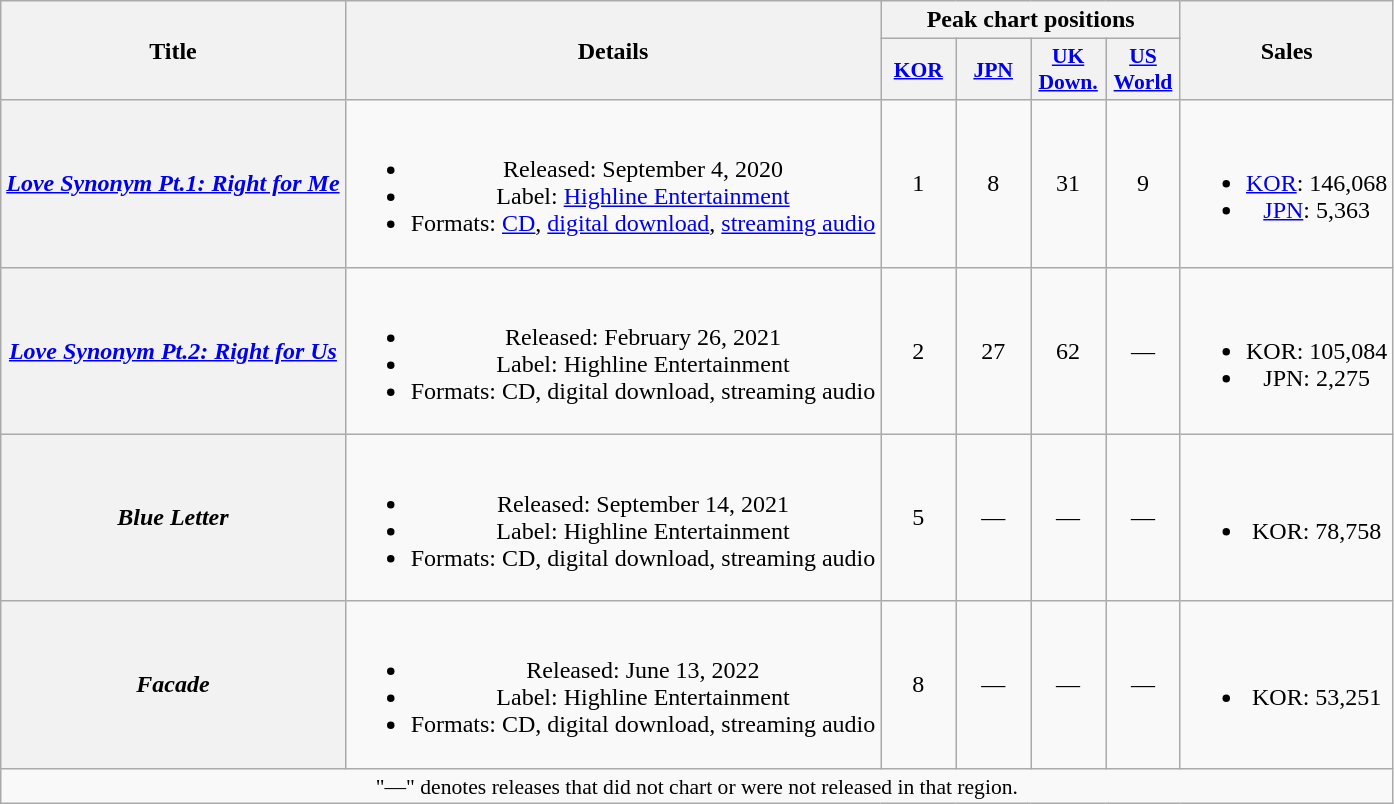<table class="wikitable plainrowheaders" style="text-align:center;">
<tr>
<th scope="col" rowspan="2">Title</th>
<th scope="col" rowspan="2">Details</th>
<th colspan="4">Peak chart positions</th>
<th scope="col" rowspan="2">Sales</th>
</tr>
<tr>
<th scope="col" style="width:3em;font-size:90%;"><a href='#'>KOR</a><br></th>
<th scope="col" style="width:3em;font-size:90%;"><a href='#'>JPN</a><br></th>
<th scope="col" style="width:3em;font-size:90%;"><a href='#'>UK<br>Down.</a><br></th>
<th scope="col" style="width:3em;font-size:90%;"><a href='#'>US<br>World</a><br></th>
</tr>
<tr>
<th scope="row"><em><a href='#'>Love Synonym Pt.1: Right for Me</a></em></th>
<td><br><ul><li>Released: September 4, 2020</li><li>Label: <a href='#'>Highline Entertainment</a></li><li>Formats: <a href='#'>CD</a>, <a href='#'>digital download</a>, <a href='#'>streaming audio</a></li></ul></td>
<td>1</td>
<td>8</td>
<td>31</td>
<td>9</td>
<td><br><ul><li><a href='#'>KOR</a>: 146,068</li><li><a href='#'>JPN</a>: 5,363</li></ul></td>
</tr>
<tr>
<th scope="row"><em><a href='#'>Love Synonym Pt.2: Right for Us</a></em></th>
<td><br><ul><li>Released: February 26, 2021</li><li>Label: Highline Entertainment</li><li>Formats: CD, digital download, streaming audio</li></ul></td>
<td>2</td>
<td>27</td>
<td>62</td>
<td>—</td>
<td><br><ul><li>KOR: 105,084</li><li>JPN: 2,275</li></ul></td>
</tr>
<tr>
<th scope="row"><em>Blue Letter</em></th>
<td><br><ul><li>Released: September 14, 2021</li><li>Label: Highline Entertainment</li><li>Formats: CD, digital download, streaming audio</li></ul></td>
<td>5</td>
<td>—</td>
<td>—</td>
<td>—</td>
<td><br><ul><li>KOR: 78,758</li></ul></td>
</tr>
<tr>
<th scope="row"><em>Facade</em></th>
<td><br><ul><li>Released: June 13, 2022</li><li>Label: Highline Entertainment</li><li>Formats: CD, digital download, streaming audio</li></ul></td>
<td>8</td>
<td>—</td>
<td>—</td>
<td>—</td>
<td><br><ul><li>KOR: 53,251</li></ul></td>
</tr>
<tr>
<td colspan="7" style="font-size:90%">"—" denotes releases that did not chart or were not released in that region.</td>
</tr>
</table>
